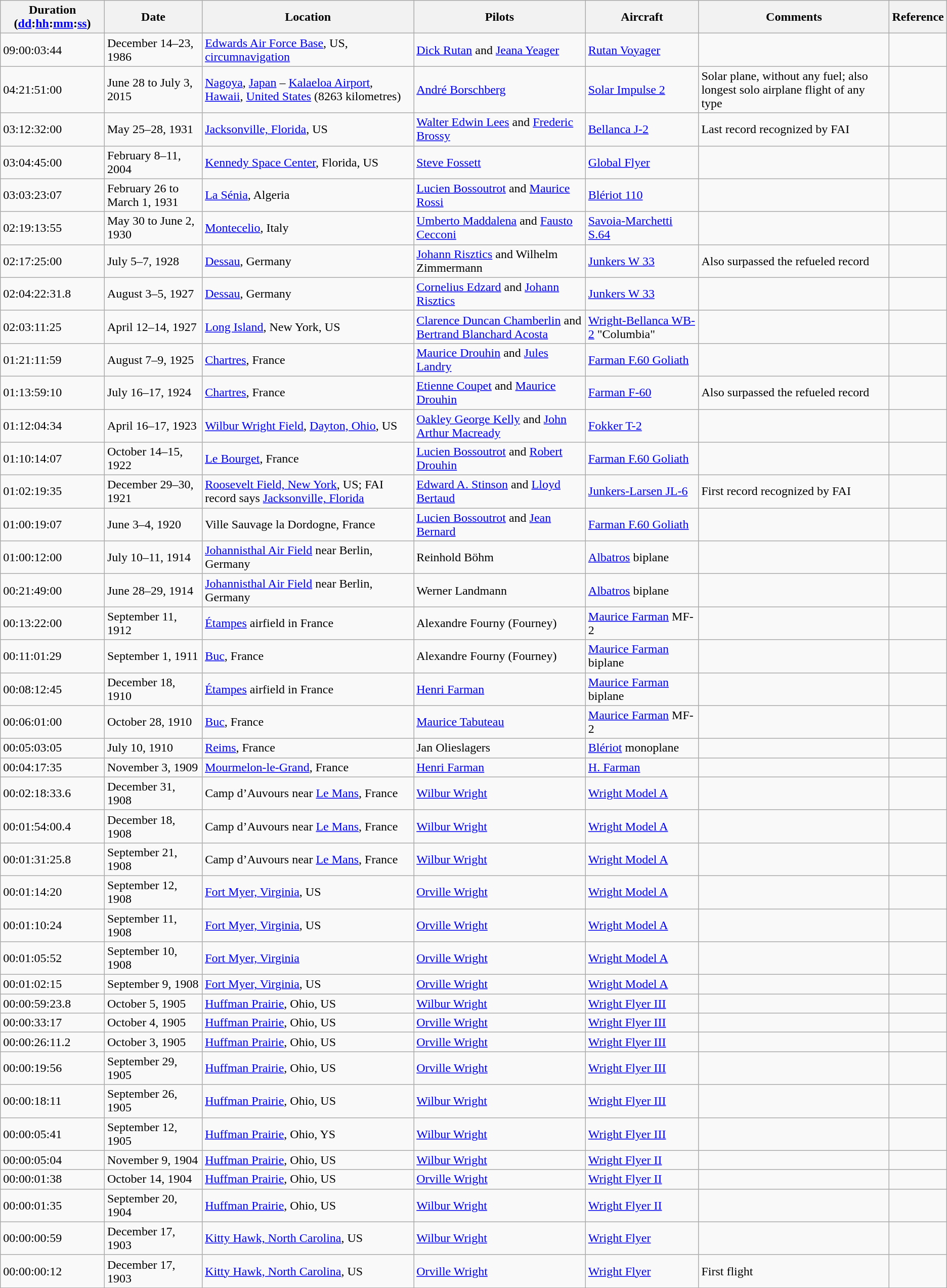<table class="wikitable sortable">
<tr>
<th>Duration (<a href='#'>dd</a>:<a href='#'>hh</a>:<a href='#'>mm</a>:<a href='#'>ss</a>)</th>
<th>Date</th>
<th>Location</th>
<th>Pilots</th>
<th>Aircraft</th>
<th>Comments</th>
<th>Reference</th>
</tr>
<tr>
<td>09:00:03:44</td>
<td>December 14–23, 1986</td>
<td><a href='#'>Edwards Air Force Base</a>, US, <a href='#'>circumnavigation</a></td>
<td><a href='#'>Dick Rutan</a> and <a href='#'>Jeana Yeager</a></td>
<td><a href='#'>Rutan Voyager</a></td>
<td></td>
<td></td>
</tr>
<tr>
<td>04:21:51:00</td>
<td>June 28 to July 3, 2015</td>
<td><a href='#'>Nagoya</a>, <a href='#'>Japan</a> – <a href='#'>Kalaeloa Airport</a>, <a href='#'>Hawaii</a>, <a href='#'>United States</a> (8263 kilometres)</td>
<td><a href='#'>André Borschberg</a></td>
<td><a href='#'>Solar Impulse 2</a></td>
<td>Solar plane, without any fuel; also longest solo airplane flight of any type</td>
<td></td>
</tr>
<tr>
<td>03:12:32:00</td>
<td>May 25–28, 1931</td>
<td><a href='#'>Jacksonville, Florida</a>, US</td>
<td><a href='#'>Walter Edwin Lees</a> and <a href='#'>Frederic Brossy</a></td>
<td><a href='#'>Bellanca J-2</a></td>
<td>Last record recognized by FAI</td>
<td></td>
</tr>
<tr>
<td>03:04:45:00</td>
<td>February 8–11, 2004</td>
<td><a href='#'>Kennedy Space Center</a>, Florida, US</td>
<td><a href='#'>Steve Fossett</a></td>
<td><a href='#'>Global Flyer</a></td>
<td></td>
<td></td>
</tr>
<tr>
<td>03:03:23:07</td>
<td>February 26 to March 1, 1931</td>
<td><a href='#'>La Sénia</a>, Algeria</td>
<td><a href='#'>Lucien Bossoutrot</a> and <a href='#'>Maurice Rossi</a></td>
<td><a href='#'>Blériot 110</a></td>
<td></td>
<td></td>
</tr>
<tr>
<td>02:19:13:55</td>
<td>May 30 to June 2, 1930</td>
<td><a href='#'>Montecelio</a>, Italy</td>
<td><a href='#'>Umberto Maddalena</a> and <a href='#'>Fausto Cecconi</a></td>
<td><a href='#'>Savoia-Marchetti S.64</a></td>
<td></td>
<td></td>
</tr>
<tr>
<td>02:17:25:00</td>
<td>July 5–7, 1928</td>
<td><a href='#'>Dessau</a>, Germany</td>
<td><a href='#'>Johann Risztics</a> and Wilhelm Zimmermann</td>
<td><a href='#'>Junkers W 33</a></td>
<td>Also surpassed the refueled record</td>
<td></td>
</tr>
<tr>
<td>02:04:22:31.8</td>
<td>August 3–5, 1927</td>
<td><a href='#'>Dessau</a>, Germany</td>
<td><a href='#'>Cornelius Edzard</a> and <a href='#'>Johann Risztics</a></td>
<td><a href='#'>Junkers W 33</a></td>
<td></td>
<td></td>
</tr>
<tr>
<td>02:03:11:25</td>
<td>April 12–14, 1927</td>
<td><a href='#'>Long Island</a>, New York, US</td>
<td><a href='#'>Clarence Duncan Chamberlin</a> and <a href='#'>Bertrand Blanchard Acosta</a></td>
<td><a href='#'>Wright-Bellanca WB-2</a> "Columbia"</td>
<td></td>
<td></td>
</tr>
<tr>
<td>01:21:11:59</td>
<td>August 7–9, 1925</td>
<td><a href='#'>Chartres</a>, France</td>
<td><a href='#'>Maurice Drouhin</a> and <a href='#'>Jules Landry</a></td>
<td><a href='#'>Farman F.60 Goliath</a></td>
<td></td>
<td></td>
</tr>
<tr>
<td>01:13:59:10</td>
<td>July 16–17, 1924</td>
<td><a href='#'>Chartres</a>, France</td>
<td><a href='#'>Etienne Coupet</a> and <a href='#'>Maurice Drouhin</a></td>
<td><a href='#'>Farman F-60</a></td>
<td>Also surpassed the refueled record</td>
<td></td>
</tr>
<tr>
<td>01:12:04:34</td>
<td>April 16–17, 1923</td>
<td><a href='#'>Wilbur Wright Field</a>, <a href='#'>Dayton, Ohio</a>, US</td>
<td><a href='#'>Oakley George Kelly</a> and <a href='#'>John Arthur Macready</a></td>
<td><a href='#'>Fokker T-2</a></td>
<td></td>
<td></td>
</tr>
<tr>
<td>01:10:14:07</td>
<td>October 14–15, 1922</td>
<td><a href='#'>Le Bourget</a>, France</td>
<td><a href='#'>Lucien Bossoutrot</a> and <a href='#'>Robert Drouhin</a></td>
<td><a href='#'>Farman F.60 Goliath</a></td>
<td></td>
<td></td>
</tr>
<tr>
<td>01:02:19:35</td>
<td>December 29–30, 1921</td>
<td><a href='#'>Roosevelt Field, New York</a>, US; FAI record says <a href='#'>Jacksonville, Florida</a></td>
<td><a href='#'>Edward A. Stinson</a> and <a href='#'>Lloyd Bertaud</a></td>
<td><a href='#'>Junkers-Larsen JL-6</a></td>
<td>First record recognized by FAI</td>
<td></td>
</tr>
<tr>
<td>01:00:19:07</td>
<td>June 3–4, 1920</td>
<td>Ville Sauvage la Dordogne, France</td>
<td><a href='#'>Lucien Bossoutrot</a> and <a href='#'>Jean Bernard</a></td>
<td><a href='#'>Farman F.60 Goliath</a></td>
<td></td>
<td></td>
</tr>
<tr>
<td>01:00:12:00</td>
<td>July 10–11, 1914</td>
<td><a href='#'>Johannisthal Air Field</a> near Berlin, Germany</td>
<td>Reinhold Böhm</td>
<td><a href='#'>Albatros</a> biplane</td>
<td></td>
<td></td>
</tr>
<tr>
<td>00:21:49:00</td>
<td>June 28–29, 1914</td>
<td><a href='#'>Johannisthal Air Field</a> near Berlin, Germany</td>
<td>Werner Landmann</td>
<td><a href='#'>Albatros</a> biplane</td>
<td></td>
<td></td>
</tr>
<tr>
<td>00:13:22:00</td>
<td>September 11, 1912</td>
<td><a href='#'>Étampes</a> airfield in France</td>
<td>Alexandre Fourny (Fourney)</td>
<td><a href='#'>Maurice Farman</a> MF-2</td>
<td></td>
<td></td>
</tr>
<tr>
<td>00:11:01:29</td>
<td>September 1, 1911</td>
<td><a href='#'>Buc</a>, France</td>
<td>Alexandre Fourny (Fourney)</td>
<td><a href='#'>Maurice Farman</a> biplane</td>
<td></td>
<td></td>
</tr>
<tr>
<td>00:08:12:45</td>
<td>December 18, 1910</td>
<td><a href='#'>Étampes</a> airfield in France</td>
<td><a href='#'>Henri Farman</a></td>
<td><a href='#'>Maurice Farman</a> biplane</td>
<td></td>
<td></td>
</tr>
<tr>
<td>00:06:01:00</td>
<td>October 28, 1910</td>
<td><a href='#'>Buc</a>, France</td>
<td><a href='#'>Maurice Tabuteau</a></td>
<td><a href='#'>Maurice Farman</a> MF-2</td>
<td></td>
<td></td>
</tr>
<tr>
<td>00:05:03:05</td>
<td>July 10, 1910</td>
<td><a href='#'>Reims</a>, France</td>
<td>Jan Olieslagers</td>
<td><a href='#'>Blériot</a> monoplane</td>
<td></td>
<td></td>
</tr>
<tr>
<td>00:04:17:35</td>
<td>November 3, 1909</td>
<td><a href='#'>Mourmelon-le-Grand</a>, France</td>
<td><a href='#'>Henri Farman</a></td>
<td><a href='#'>H. Farman</a></td>
<td></td>
<td></td>
</tr>
<tr>
<td>00:02:18:33.6</td>
<td>December 31, 1908</td>
<td>Camp d’Auvours near <a href='#'>Le Mans</a>, France</td>
<td><a href='#'>Wilbur Wright</a></td>
<td><a href='#'>Wright Model A</a></td>
<td></td>
<td></td>
</tr>
<tr>
<td>00:01:54:00.4</td>
<td>December 18, 1908</td>
<td>Camp d’Auvours near <a href='#'>Le Mans</a>, France</td>
<td><a href='#'>Wilbur Wright</a></td>
<td><a href='#'>Wright Model A</a></td>
<td></td>
<td></td>
</tr>
<tr>
<td>00:01:31:25.8</td>
<td>September 21, 1908</td>
<td>Camp d’Auvours near <a href='#'>Le Mans</a>, France</td>
<td><a href='#'>Wilbur Wright</a></td>
<td><a href='#'>Wright Model A</a></td>
<td></td>
<td></td>
</tr>
<tr>
<td>00:01:14:20</td>
<td>September 12, 1908</td>
<td><a href='#'>Fort Myer, Virginia</a>, US</td>
<td><a href='#'>Orville Wright</a></td>
<td><a href='#'>Wright Model A</a></td>
<td></td>
<td></td>
</tr>
<tr>
<td>00:01:10:24</td>
<td>September 11, 1908</td>
<td><a href='#'>Fort Myer, Virginia</a>, US</td>
<td><a href='#'>Orville Wright</a></td>
<td><a href='#'>Wright Model A</a></td>
<td></td>
<td></td>
</tr>
<tr>
<td>00:01:05:52</td>
<td>September 10, 1908</td>
<td><a href='#'>Fort Myer, Virginia</a></td>
<td><a href='#'>Orville Wright</a></td>
<td><a href='#'>Wright Model A</a></td>
<td></td>
<td></td>
</tr>
<tr>
<td>00:01:02:15</td>
<td>September 9, 1908</td>
<td><a href='#'>Fort Myer, Virginia</a>, US</td>
<td><a href='#'>Orville Wright</a></td>
<td><a href='#'>Wright Model A</a></td>
<td></td>
<td></td>
</tr>
<tr>
<td>00:00:59:23.8</td>
<td>October 5, 1905</td>
<td><a href='#'>Huffman Prairie</a>, Ohio, US</td>
<td><a href='#'>Wilbur Wright</a></td>
<td><a href='#'>Wright Flyer III</a></td>
<td></td>
<td></td>
</tr>
<tr>
<td>00:00:33:17</td>
<td>October 4, 1905</td>
<td><a href='#'>Huffman Prairie</a>, Ohio, US</td>
<td><a href='#'>Orville Wright</a></td>
<td><a href='#'>Wright Flyer III</a></td>
<td></td>
<td></td>
</tr>
<tr>
<td>00:00:26:11.2</td>
<td>October 3, 1905</td>
<td><a href='#'>Huffman Prairie</a>, Ohio, US</td>
<td><a href='#'>Orville Wright</a></td>
<td><a href='#'>Wright Flyer III</a></td>
<td></td>
<td></td>
</tr>
<tr>
<td>00:00:19:56</td>
<td>September 29, 1905</td>
<td><a href='#'>Huffman Prairie</a>, Ohio, US</td>
<td><a href='#'>Orville Wright</a></td>
<td><a href='#'>Wright Flyer III</a></td>
<td></td>
<td></td>
</tr>
<tr>
<td>00:00:18:11</td>
<td>September 26, 1905</td>
<td><a href='#'>Huffman Prairie</a>, Ohio, US</td>
<td><a href='#'>Wilbur Wright</a></td>
<td><a href='#'>Wright Flyer III</a></td>
<td></td>
<td></td>
</tr>
<tr>
<td>00:00:05:41</td>
<td>September 12, 1905</td>
<td><a href='#'>Huffman Prairie</a>, Ohio, YS</td>
<td><a href='#'>Wilbur Wright</a></td>
<td><a href='#'>Wright Flyer III</a></td>
<td></td>
<td></td>
</tr>
<tr>
<td>00:00:05:04</td>
<td>November 9, 1904</td>
<td><a href='#'>Huffman Prairie</a>, Ohio, US</td>
<td><a href='#'>Wilbur Wright</a></td>
<td><a href='#'>Wright Flyer II</a></td>
<td></td>
<td></td>
</tr>
<tr>
<td>00:00:01:38</td>
<td>October 14, 1904</td>
<td><a href='#'>Huffman Prairie</a>, Ohio, US</td>
<td><a href='#'>Orville Wright</a></td>
<td><a href='#'>Wright Flyer II</a></td>
<td></td>
<td></td>
</tr>
<tr>
<td>00:00:01:35</td>
<td>September 20, 1904</td>
<td><a href='#'>Huffman Prairie</a>, Ohio, US</td>
<td><a href='#'>Wilbur Wright</a></td>
<td><a href='#'>Wright Flyer II</a></td>
<td></td>
<td></td>
</tr>
<tr>
<td>00:00:00:59</td>
<td>December 17, 1903</td>
<td><a href='#'>Kitty Hawk, North Carolina</a>, US</td>
<td><a href='#'>Wilbur Wright</a></td>
<td><a href='#'>Wright Flyer</a></td>
<td></td>
<td></td>
</tr>
<tr>
<td>00:00:00:12</td>
<td>December 17, 1903</td>
<td><a href='#'>Kitty Hawk, North Carolina</a>, US</td>
<td><a href='#'>Orville Wright</a></td>
<td><a href='#'>Wright Flyer</a></td>
<td>First flight</td>
<td></td>
</tr>
</table>
